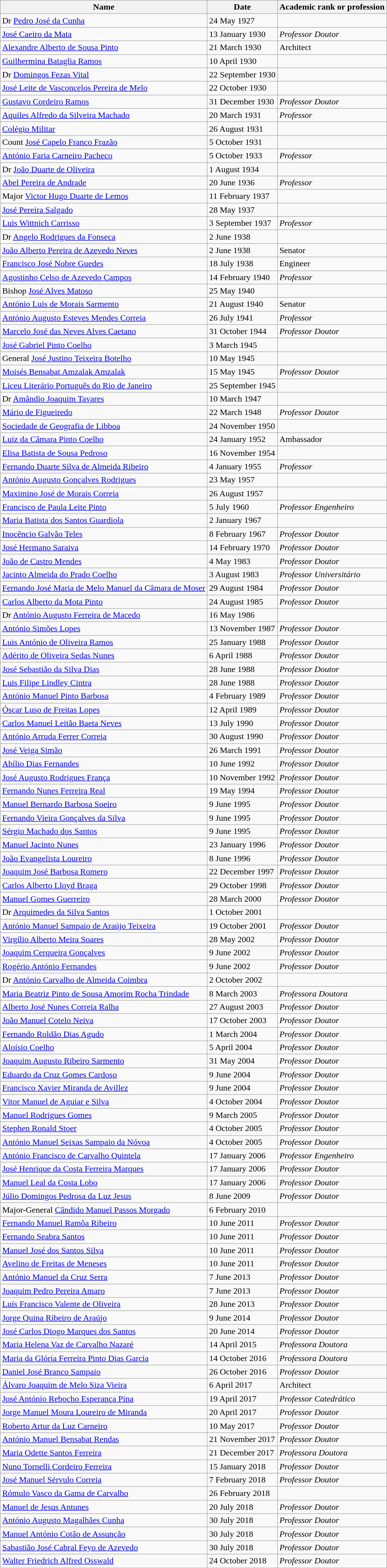<table class="wikitable">
<tr>
<th>Name</th>
<th>Date</th>
<th>Academic rank or profession</th>
</tr>
<tr>
<td>Dr <a href='#'>Pedro José da Cunha</a></td>
<td>24 May 1927</td>
<td></td>
</tr>
<tr>
<td><a href='#'>José Caeiro da Mata</a></td>
<td>13 January 1930</td>
<td><em>Professor Doutor</em></td>
</tr>
<tr>
<td><a href='#'>Alexandre Alberto de Sousa Pinto</a></td>
<td>21 March 1930</td>
<td>Architect</td>
</tr>
<tr>
<td><a href='#'>Guilhermina Bataglia Ramos</a></td>
<td>10 April 1930</td>
<td></td>
</tr>
<tr>
<td>Dr <a href='#'>Domingos Fezas Vital</a></td>
<td>22 September 1930</td>
<td></td>
</tr>
<tr>
<td><a href='#'>José Leite de Vasconcelos Pereira de Melo</a></td>
<td>22 October 1930</td>
<td></td>
</tr>
<tr>
<td><a href='#'>Gustavo Cordeiro Ramos</a></td>
<td>31 December 1930</td>
<td><em>Professor Doutor</em></td>
</tr>
<tr>
<td><a href='#'>Aquiles Alfredo da Silveira Machado</a></td>
<td>20 March 1931</td>
<td><em>Professor</em></td>
</tr>
<tr>
<td><a href='#'>Colégio Militar</a></td>
<td>26 August 1931</td>
<td></td>
</tr>
<tr>
<td>Count <a href='#'>José Capelo Franco Frazão</a></td>
<td>5 October 1931</td>
<td></td>
</tr>
<tr>
<td><a href='#'>António Faria Carneiro Pacheco</a></td>
<td>5 October 1933</td>
<td><em>Professor</em></td>
</tr>
<tr>
<td>Dr <a href='#'>João Duarte de Oliveira</a></td>
<td>1 August 1934</td>
<td></td>
</tr>
<tr>
<td><a href='#'>Abel Pereira de Andrade</a></td>
<td>20 June 1936</td>
<td><em>Professor</em></td>
</tr>
<tr>
<td>Major <a href='#'>Victor Hugo Duarte de Lemos</a></td>
<td>11 February 1937</td>
<td></td>
</tr>
<tr>
<td><a href='#'>José Pereira Salgado</a></td>
<td>28 May 1937</td>
<td></td>
</tr>
<tr>
<td><a href='#'>Luis Wittnich Carrisso</a></td>
<td>3 September 1937</td>
<td><em>Professor</em></td>
</tr>
<tr>
<td>Dr <a href='#'>Angelo Rodrigues da Fonseca</a></td>
<td>2 June 1938</td>
<td></td>
</tr>
<tr>
<td><a href='#'>João Alberto Pereira de Azevedo Neves</a></td>
<td>2 June 1938</td>
<td>Senator</td>
</tr>
<tr>
<td><a href='#'>Francisco José Nobre Guedes</a></td>
<td>18 July 1938</td>
<td>Engineer</td>
</tr>
<tr>
<td><a href='#'>Agostinho Celso de Azevedo Campos</a></td>
<td>14 February 1940</td>
<td><em>Professor</em></td>
</tr>
<tr>
<td>Bishop <a href='#'>José Alves Matoso</a></td>
<td>25 May 1940</td>
<td></td>
</tr>
<tr>
<td><a href='#'>António Luis de Morais Sarmento</a></td>
<td>21 August 1940</td>
<td>Senator</td>
</tr>
<tr>
<td><a href='#'>António Augusto Esteves Mendes Correia</a></td>
<td>26 July 1941</td>
<td><em>Professor</em></td>
</tr>
<tr>
<td><a href='#'>Marcelo José das Neves Alves Caetano</a></td>
<td>31 October 1944</td>
<td><em>Professor Doutor</em></td>
</tr>
<tr>
<td><a href='#'>José Gabriel Pinto Coelho</a></td>
<td>3 March 1945</td>
<td></td>
</tr>
<tr>
<td>General <a href='#'>José Justino Teixeira Botelho</a></td>
<td>10 May 1945</td>
<td></td>
</tr>
<tr>
<td><a href='#'>Moisés Bensabat Amzalak Amzalak</a></td>
<td>15 May 1945</td>
<td><em>Professor Doutor</em></td>
</tr>
<tr>
<td><a href='#'>Liceu Literário Português do Rio de Janeiro</a></td>
<td>25 September 1945</td>
<td></td>
</tr>
<tr>
<td>Dr <a href='#'>Amândio Joaquim Tavares</a></td>
<td>10 March 1947</td>
<td></td>
</tr>
<tr>
<td><a href='#'>Mário de Figueiredo</a></td>
<td>22 March 1948</td>
<td><em>Professor Doutor</em></td>
</tr>
<tr>
<td><a href='#'>Sociedade de Geografia de Libboa</a></td>
<td>24 November 1950</td>
<td></td>
</tr>
<tr>
<td><a href='#'>Luiz da Câmara Pinto Coelho</a></td>
<td>24 January 1952</td>
<td>Ambassador</td>
</tr>
<tr>
<td><a href='#'>Elisa Batista de Sousa Pedroso</a></td>
<td>16 November 1954</td>
<td></td>
</tr>
<tr>
<td><a href='#'>Fernando Duarte Silva de Almeida Ribeiro</a></td>
<td>4 January 1955</td>
<td><em>Professor</em></td>
</tr>
<tr>
<td><a href='#'>António Augusto Gonçalves Rodrigues</a></td>
<td>23 May 1957</td>
<td></td>
</tr>
<tr>
<td><a href='#'>Maximino José de Morais Correia</a></td>
<td>26 August 1957</td>
<td></td>
</tr>
<tr>
<td><a href='#'>Francisco de Paula Leite Pinto</a></td>
<td>5 July 1960</td>
<td><em>Professor Engenheiro</em></td>
</tr>
<tr>
<td><a href='#'>Maria Batista dos Santos Guardiola</a></td>
<td>2 January 1967</td>
<td></td>
</tr>
<tr>
<td><a href='#'>Inocêncio Galvão Teles</a></td>
<td>8 February 1967</td>
<td><em>Professor Doutor</em></td>
</tr>
<tr>
<td><a href='#'>José Hermano Saraiva</a></td>
<td>14 February 1970</td>
<td><em>Professor Doutor</em></td>
</tr>
<tr>
<td><a href='#'>João de Castro Mendes</a></td>
<td>4 May 1983</td>
<td><em>Professor Doutor</em></td>
</tr>
<tr>
<td><a href='#'>Jacinto Almeida do Prado Coelho</a></td>
<td>3 August 1983</td>
<td><em>Professor Universitário</em></td>
</tr>
<tr>
<td><a href='#'>Fernando José Maria de Melo Manuel da Câmara de Moser</a></td>
<td>29 August 1984</td>
<td><em>Professor Doutor</em></td>
</tr>
<tr>
<td><a href='#'>Carlos Alberto da Mota Pinto</a></td>
<td>24 August 1985</td>
<td><em>Professor Doutor</em></td>
</tr>
<tr>
<td>Dr <a href='#'>António Augusto Ferreira de Macedo</a></td>
<td>16 May 1986</td>
<td></td>
</tr>
<tr>
<td><a href='#'>António Simões Lopes</a></td>
<td>13 November 1987</td>
<td><em>Professor Doutor</em></td>
</tr>
<tr>
<td><a href='#'>Luis António de Oliveira Ramos</a></td>
<td>25 January 1988</td>
<td><em>Professor Doutor</em></td>
</tr>
<tr>
<td><a href='#'>Adérito de Oliveira Sedas Nunes</a></td>
<td>6 April 1988</td>
<td><em>Professor Doutor</em></td>
</tr>
<tr>
<td><a href='#'>José Sebastião da Silva Dias</a></td>
<td>28 June 1988</td>
<td><em>Professor Doutor</em></td>
</tr>
<tr>
<td><a href='#'>Luis Filipe Lindley Cintra</a></td>
<td>28 June 1988</td>
<td><em>Professor Doutor</em></td>
</tr>
<tr>
<td><a href='#'>António Manuel Pinto Barbosa</a></td>
<td>4 February 1989</td>
<td><em>Professor Doutor</em></td>
</tr>
<tr>
<td><a href='#'>Óscar Luso de Freitas Lopes</a></td>
<td>12 April 1989</td>
<td><em>Professor Doutor</em></td>
</tr>
<tr>
<td><a href='#'>Carlos Manuel Leitão Baeta Neves</a></td>
<td>13 July 1990</td>
<td><em>Professor Doutor</em></td>
</tr>
<tr>
<td><a href='#'>António Arruda Ferrer Correia</a></td>
<td>30 August 1990</td>
<td><em>Professor Doutor</em></td>
</tr>
<tr>
<td><a href='#'>José Veiga Simão</a></td>
<td>26 March 1991</td>
<td><em>Professor Doutor</em></td>
</tr>
<tr>
<td><a href='#'>Abílio Dias Fernandes</a></td>
<td>10 June 1992</td>
<td><em>Professor Doutor</em></td>
</tr>
<tr>
<td><a href='#'>José Augusto Rodrigues França</a></td>
<td>10 November 1992</td>
<td><em>Professor Doutor</em></td>
</tr>
<tr>
<td><a href='#'>Fernando Nunes Ferreira Real</a></td>
<td>19 May 1994</td>
<td><em>Professor Doutor</em></td>
</tr>
<tr>
<td><a href='#'>Manuel Bernardo Barbosa Soeiro</a></td>
<td>9 June 1995</td>
<td><em>Professor Doutor</em></td>
</tr>
<tr>
<td><a href='#'>Fernando Vieira Gonçalves da Silva</a></td>
<td>9 June 1995</td>
<td><em>Professor Doutor</em></td>
</tr>
<tr>
<td><a href='#'>Sérgio Machado dos Santos</a></td>
<td>9 June 1995</td>
<td><em>Professor Doutor</em></td>
</tr>
<tr>
<td><a href='#'>Manuel Jacinto Nunes</a></td>
<td>23 January 1996</td>
<td><em>Professor Doutor</em></td>
</tr>
<tr>
<td><a href='#'>João Evangelista Loureiro</a></td>
<td>8 June 1996</td>
<td><em>Professor Doutor</em></td>
</tr>
<tr>
<td><a href='#'>Joaquim José Barbosa Romero</a></td>
<td>22 December 1997</td>
<td><em>Professor Doutor</em></td>
</tr>
<tr>
<td><a href='#'>Carlos Alberto Lloyd Braga</a></td>
<td>29 October 1998</td>
<td><em>Professor Doutor</em></td>
</tr>
<tr>
<td><a href='#'>Manuel Gomes Guerreiro</a></td>
<td>28 March 2000</td>
<td><em>Professor Doutor</em></td>
</tr>
<tr>
<td>Dr <a href='#'>Arquimedes da Silva Santos</a></td>
<td>1 October 2001</td>
<td></td>
</tr>
<tr>
<td><a href='#'>António Manuel Sampaio de Araújo Teixeira</a></td>
<td>19 October 2001</td>
<td><em>Professor Doutor</em></td>
</tr>
<tr>
<td><a href='#'>Virgílio Alberto Meira Soares</a></td>
<td>28 May 2002</td>
<td><em>Professor Doutor</em></td>
</tr>
<tr>
<td><a href='#'>Joaquim Cerqueira Gonçalves</a></td>
<td>9 June 2002</td>
<td><em>Professor Doutor</em></td>
</tr>
<tr>
<td><a href='#'>Rogério António Fernandes</a></td>
<td>9 June 2002</td>
<td><em>Professor Doutor</em></td>
</tr>
<tr>
<td>Dr <a href='#'>António Carvalho de Almeida Coimbra</a></td>
<td>2 October 2002</td>
<td></td>
</tr>
<tr>
<td><a href='#'>Maria Beatriz Pinto de Sousa Amorim Rocha Trindade</a></td>
<td>8 March 2003</td>
<td><em>Professora Doutora</em></td>
</tr>
<tr>
<td><a href='#'>Alberto José Nunes Correia Ralha</a></td>
<td>27 August 2003</td>
<td><em>Professor Doutor</em></td>
</tr>
<tr>
<td><a href='#'>João Manuel Cotelo Neiva</a></td>
<td>17 October 2003</td>
<td><em>Professor Doutor</em></td>
</tr>
<tr>
<td><a href='#'>Fernando Roldão Dias Agudo</a></td>
<td>1 March 2004</td>
<td><em>Professor Doutor</em></td>
</tr>
<tr>
<td><a href='#'>Aloísio Coelho</a></td>
<td>5 April 2004</td>
<td><em>Professor Doutor</em></td>
</tr>
<tr>
<td><a href='#'>Joaquim Augusto Ribeiro Sarmento</a></td>
<td>31 May 2004</td>
<td><em>Professor Doutor</em></td>
</tr>
<tr>
<td><a href='#'>Eduardo da Cruz Gomes Cardoso</a></td>
<td>9 June 2004</td>
<td><em>Professor Doutor</em></td>
</tr>
<tr>
<td><a href='#'>Francisco Xavier Miranda de Avillez</a></td>
<td>9 June 2004</td>
<td><em>Professor Doutor</em></td>
</tr>
<tr>
<td><a href='#'>Vitor Manuel de Aguiar e Silva</a></td>
<td>4 October 2004</td>
<td><em>Professor Doutor</em></td>
</tr>
<tr>
<td><a href='#'>Manuel Rodrigues Gomes</a></td>
<td>9 March 2005</td>
<td><em>Professor Doutor</em></td>
</tr>
<tr>
<td><a href='#'>Stephen Ronald Stoer</a></td>
<td>4 October 2005</td>
<td><em>Professor Doutor</em></td>
</tr>
<tr>
<td><a href='#'>António Manuel Seixas Sampaio da Nóvoa</a></td>
<td>4 October 2005</td>
<td><em>Professor Doutor</em></td>
</tr>
<tr>
<td><a href='#'>António Francisco de Carvalho Quintela</a></td>
<td>17 January 2006</td>
<td><em>Professor Engenheiro</em></td>
</tr>
<tr>
<td><a href='#'>José Henrique da Costa Ferreira Marques</a></td>
<td>17 January 2006</td>
<td><em>Professor Doutor</em></td>
</tr>
<tr>
<td><a href='#'>Manuel Leal da Costa Lobo</a></td>
<td>17 January 2006</td>
<td><em>Professor Doutor</em></td>
</tr>
<tr>
<td><a href='#'>Júlio Domingos Pedrosa da Luz Jesus</a></td>
<td>8 June 2009</td>
<td><em>Professor Doutor</em></td>
</tr>
<tr>
<td>Major-General <a href='#'>Cândido Manuel Passos Morgado</a></td>
<td>6 February 2010</td>
<td></td>
</tr>
<tr>
<td><a href='#'>Fernando Manuel Ramôa Ribeiro</a></td>
<td>10 June 2011</td>
<td><em>Professor Doutor</em></td>
</tr>
<tr>
<td><a href='#'>Fernando Seabra Santos</a></td>
<td>10 June 2011</td>
<td><em>Professor Doutor</em></td>
</tr>
<tr>
<td><a href='#'>Manuel José dos Santos Silva</a></td>
<td>10 June 2011</td>
<td><em>Professor Doutor</em></td>
</tr>
<tr>
<td><a href='#'>Avelino de Freitas de Meneses</a></td>
<td>10 June 2011</td>
<td><em>Professor Doutor</em></td>
</tr>
<tr>
<td><a href='#'>António Manuel da Cruz Serra</a></td>
<td>7 June 2013</td>
<td><em>Professor Doutor</em></td>
</tr>
<tr>
<td><a href='#'>Joaquim Pedro Pereira Amaro</a></td>
<td>7 June 2013</td>
<td><em>Professor Doutor</em></td>
</tr>
<tr>
<td><a href='#'>Luís Francisco Valente de Oliveira</a></td>
<td>28 June 2013</td>
<td><em>Professor Doutor</em></td>
</tr>
<tr>
<td><a href='#'>Jorge Quina Ribeiro de Araújo</a></td>
<td>9 June 2014</td>
<td><em>Professor Doutor</em></td>
</tr>
<tr>
<td><a href='#'>José Carlos Diogo Marques dos Santos</a></td>
<td>20 June 2014</td>
<td><em>Professor Doutor</em></td>
</tr>
<tr>
<td><a href='#'>Maria Helena Vaz de Carvalho Nazaré</a></td>
<td>14 April 2015</td>
<td><em>Professora Doutora</em></td>
</tr>
<tr>
<td><a href='#'>Maria da Glória Ferreira Pinto Dias Garcia</a></td>
<td>14 October 2016</td>
<td><em>Professora Doutora</em></td>
</tr>
<tr>
<td><a href='#'>Daniel José Branco Sampaio</a></td>
<td>26 October 2016</td>
<td><em>Professor Doutor</em></td>
</tr>
<tr>
<td><a href='#'>Álvaro Joaquim de Melo Siza Vieira</a></td>
<td>6 April 2017</td>
<td>Architect</td>
</tr>
<tr>
<td><a href='#'>José António Rebocho Esperança Pina</a></td>
<td>19 April 2017</td>
<td><em>Professor Catedrático</em></td>
</tr>
<tr>
<td><a href='#'>Jorge Manuel Moura Loureiro de Miranda</a></td>
<td>20 April 2017</td>
<td><em>Professor Doutor</em></td>
</tr>
<tr>
<td><a href='#'>Roberto Artur da Luz Carneiro</a></td>
<td>10 May 2017</td>
<td><em>Professor Doutor</em></td>
</tr>
<tr>
<td><a href='#'>António Manuel Bensabat Rendas</a></td>
<td>21 November 2017</td>
<td><em>Professor Doutor</em></td>
</tr>
<tr>
<td><a href='#'>Maria Odette Santos Ferreira</a></td>
<td>21 December 2017</td>
<td><em>Professora Doutora</em></td>
</tr>
<tr>
<td><a href='#'>Nuno Tornelli Cordeiro Ferreira</a></td>
<td>15 January 2018</td>
<td><em>Professor Doutor</em></td>
</tr>
<tr>
<td><a href='#'>José Manuel Sérvulo Correia</a></td>
<td>7 February 2018</td>
<td><em>Professor Doutor</em></td>
</tr>
<tr>
<td><a href='#'>Rómulo Vasco da Gama de Carvalho</a></td>
<td>26 February 2018</td>
<td></td>
</tr>
<tr>
<td><a href='#'>Manuel de Jesus Antunes</a></td>
<td>20 July 2018</td>
<td><em>Professor Doutor</em></td>
</tr>
<tr>
<td><a href='#'>António Augusto Magalhães Cunha</a></td>
<td>30 July 2018</td>
<td><em>Professor Doutor</em></td>
</tr>
<tr>
<td><a href='#'>Manuel António Cotão de Assunção</a></td>
<td>30 July 2018</td>
<td><em>Professor Doutor</em></td>
</tr>
<tr>
<td><a href='#'>Sabastião José Cabral Feyo de Azevedo</a></td>
<td>30 July 2018</td>
<td><em>Professor Doutor</em></td>
</tr>
<tr>
<td><a href='#'>Walter Friedrich Alfred Osswald</a></td>
<td>24 October 2018</td>
<td><em>Professor Doutor</em></td>
</tr>
</table>
